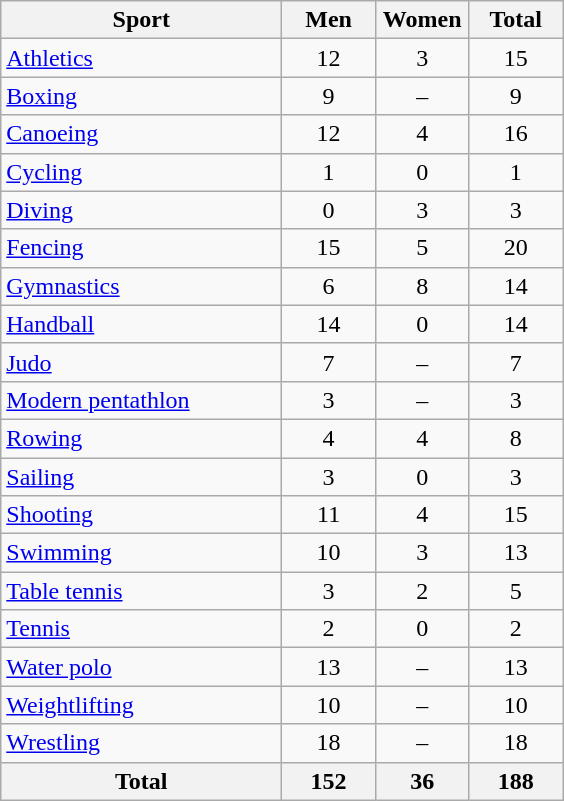<table class="wikitable sortable" style="text-align:center;">
<tr>
<th width=180>Sport</th>
<th width=55>Men</th>
<th width=55>Women</th>
<th width=55>Total</th>
</tr>
<tr>
<td align=left><a href='#'>Athletics</a></td>
<td>12</td>
<td>3</td>
<td>15</td>
</tr>
<tr>
<td align=left><a href='#'>Boxing</a></td>
<td>9</td>
<td>–</td>
<td>9</td>
</tr>
<tr>
<td align=left><a href='#'>Canoeing</a></td>
<td>12</td>
<td>4</td>
<td>16</td>
</tr>
<tr>
<td align=left><a href='#'>Cycling</a></td>
<td>1</td>
<td>0</td>
<td>1</td>
</tr>
<tr>
<td align=left><a href='#'>Diving</a></td>
<td>0</td>
<td>3</td>
<td>3</td>
</tr>
<tr>
<td align=left><a href='#'>Fencing</a></td>
<td>15</td>
<td>5</td>
<td>20</td>
</tr>
<tr>
<td align=left><a href='#'>Gymnastics</a></td>
<td>6</td>
<td>8</td>
<td>14</td>
</tr>
<tr>
<td align=left><a href='#'>Handball</a></td>
<td>14</td>
<td>0</td>
<td>14</td>
</tr>
<tr>
<td align=left><a href='#'>Judo</a></td>
<td>7</td>
<td>–</td>
<td>7</td>
</tr>
<tr>
<td align=left><a href='#'>Modern pentathlon</a></td>
<td>3</td>
<td>–</td>
<td>3</td>
</tr>
<tr>
<td align=left><a href='#'>Rowing</a></td>
<td>4</td>
<td>4</td>
<td>8</td>
</tr>
<tr>
<td align=left><a href='#'>Sailing</a></td>
<td>3</td>
<td>0</td>
<td>3</td>
</tr>
<tr>
<td align=left><a href='#'>Shooting</a></td>
<td>11</td>
<td>4</td>
<td>15</td>
</tr>
<tr>
<td align=left><a href='#'>Swimming</a></td>
<td>10</td>
<td>3</td>
<td>13</td>
</tr>
<tr>
<td align=left><a href='#'>Table tennis</a></td>
<td>3</td>
<td>2</td>
<td>5</td>
</tr>
<tr>
<td align=left><a href='#'>Tennis</a></td>
<td>2</td>
<td>0</td>
<td>2</td>
</tr>
<tr>
<td align=left><a href='#'>Water polo</a></td>
<td>13</td>
<td>–</td>
<td>13</td>
</tr>
<tr>
<td align=left><a href='#'>Weightlifting</a></td>
<td>10</td>
<td>–</td>
<td>10</td>
</tr>
<tr>
<td align=left><a href='#'>Wrestling</a></td>
<td>18</td>
<td>–</td>
<td>18</td>
</tr>
<tr>
<th>Total</th>
<th>152</th>
<th>36</th>
<th>188</th>
</tr>
</table>
